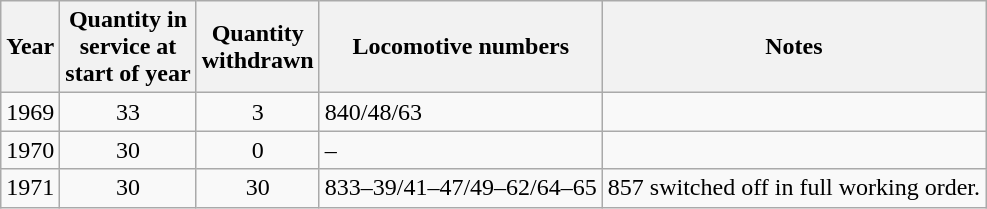<table class="wikitable" style=text-align:center>
<tr>
<th>Year</th>
<th>Quantity in<br>service at<br>start of year</th>
<th>Quantity<br>withdrawn</th>
<th>Locomotive numbers</th>
<th>Notes</th>
</tr>
<tr>
<td>1969</td>
<td>33</td>
<td>3</td>
<td align=left>840/48/63</td>
<td align=left></td>
</tr>
<tr>
<td>1970</td>
<td>30</td>
<td>0</td>
<td align=left>–</td>
<td align=left></td>
</tr>
<tr>
<td>1971</td>
<td>30</td>
<td>30</td>
<td align=left>833–39/41–47/49–62/64–65</td>
<td align=left>857 switched off in full working order.</td>
</tr>
</table>
